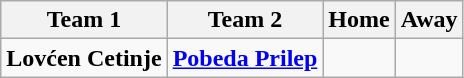<table class="wikitable">
<tr>
<th>Team 1</th>
<th>Team 2</th>
<th>Home</th>
<th>Away</th>
</tr>
<tr>
<td><strong>Lovćen Cetinje</strong></td>
<td><strong><a href='#'>Pobeda Prilep</a></strong></td>
<td></td>
<td></td>
</tr>
</table>
